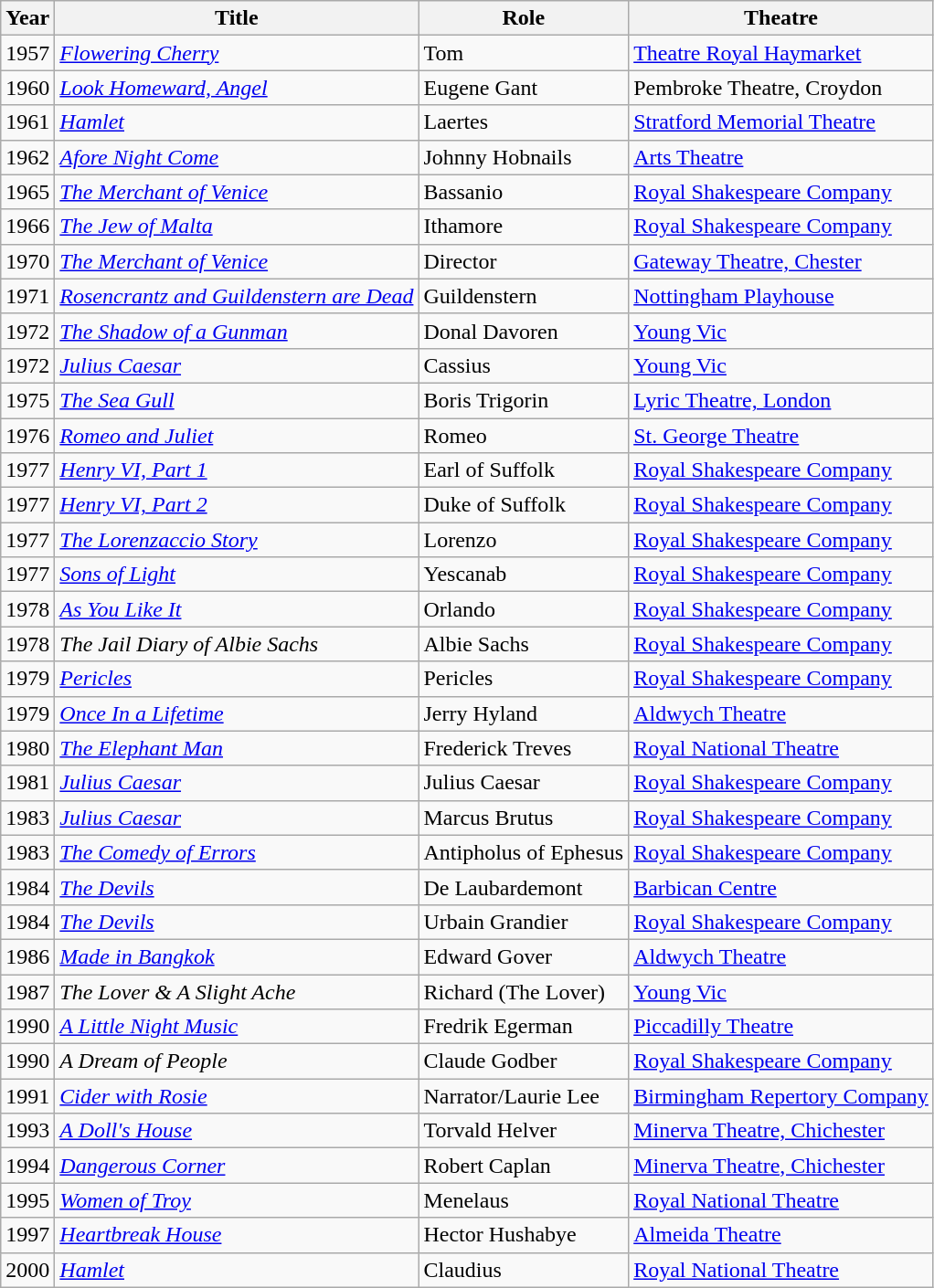<table class="wikitable sortable">
<tr>
<th>Year</th>
<th>Title</th>
<th>Role</th>
<th>Theatre</th>
</tr>
<tr>
<td>1957</td>
<td><em><a href='#'>Flowering Cherry</a></em></td>
<td>Tom</td>
<td><a href='#'>Theatre Royal Haymarket</a></td>
</tr>
<tr>
<td>1960</td>
<td><em><a href='#'>Look Homeward, Angel</a></em></td>
<td>Eugene Gant</td>
<td>Pembroke Theatre, Croydon</td>
</tr>
<tr>
<td>1961</td>
<td><em><a href='#'>Hamlet</a></em></td>
<td>Laertes</td>
<td><a href='#'>Stratford Memorial Theatre</a></td>
</tr>
<tr>
<td>1962</td>
<td><em><a href='#'>Afore Night Come</a></em></td>
<td>Johnny Hobnails</td>
<td><a href='#'>Arts Theatre</a></td>
</tr>
<tr>
<td>1965</td>
<td><em><a href='#'>The Merchant of Venice</a></em></td>
<td>Bassanio</td>
<td><a href='#'>Royal Shakespeare Company</a></td>
</tr>
<tr>
<td>1966</td>
<td><em><a href='#'>The Jew of Malta</a></em></td>
<td>Ithamore</td>
<td><a href='#'>Royal Shakespeare Company</a></td>
</tr>
<tr>
<td>1970</td>
<td><em><a href='#'>The Merchant of Venice</a></em></td>
<td>Director</td>
<td><a href='#'>Gateway Theatre, Chester</a></td>
</tr>
<tr>
<td>1971</td>
<td><em><a href='#'>Rosencrantz and Guildenstern are Dead</a></em></td>
<td>Guildenstern</td>
<td><a href='#'>Nottingham Playhouse</a></td>
</tr>
<tr>
<td>1972</td>
<td><em><a href='#'>The Shadow of a Gunman</a></em></td>
<td>Donal Davoren</td>
<td><a href='#'>Young Vic</a></td>
</tr>
<tr>
<td>1972</td>
<td><em><a href='#'>Julius Caesar</a></em></td>
<td>Cassius</td>
<td><a href='#'>Young Vic</a></td>
</tr>
<tr>
<td>1975</td>
<td><em><a href='#'>The Sea Gull</a></em></td>
<td>Boris Trigorin</td>
<td><a href='#'>Lyric Theatre, London</a></td>
</tr>
<tr>
<td>1976</td>
<td><em><a href='#'>Romeo and Juliet</a></em></td>
<td>Romeo</td>
<td><a href='#'>St. George Theatre</a></td>
</tr>
<tr>
<td>1977</td>
<td><em><a href='#'>Henry VI, Part 1</a></em></td>
<td>Earl of Suffolk</td>
<td><a href='#'>Royal Shakespeare Company</a></td>
</tr>
<tr>
<td>1977</td>
<td><em><a href='#'>Henry VI, Part 2</a></em></td>
<td>Duke of Suffolk</td>
<td><a href='#'>Royal Shakespeare Company</a></td>
</tr>
<tr>
<td>1977</td>
<td><em><a href='#'>The Lorenzaccio Story</a></em></td>
<td>Lorenzo</td>
<td><a href='#'>Royal Shakespeare Company</a></td>
</tr>
<tr>
<td>1977</td>
<td><em><a href='#'>Sons of Light</a></em></td>
<td>Yescanab</td>
<td><a href='#'>Royal Shakespeare Company</a></td>
</tr>
<tr>
<td>1978</td>
<td><em><a href='#'>As You Like It</a></em></td>
<td>Orlando</td>
<td><a href='#'>Royal Shakespeare Company</a></td>
</tr>
<tr>
<td>1978</td>
<td><em>The Jail Diary of Albie Sachs</em></td>
<td>Albie Sachs</td>
<td><a href='#'>Royal Shakespeare Company</a></td>
</tr>
<tr>
<td>1979</td>
<td><em><a href='#'>Pericles</a></em></td>
<td>Pericles</td>
<td><a href='#'>Royal Shakespeare Company</a></td>
</tr>
<tr>
<td>1979</td>
<td><em><a href='#'>Once In a Lifetime</a></em></td>
<td>Jerry Hyland</td>
<td><a href='#'>Aldwych Theatre</a></td>
</tr>
<tr>
<td>1980</td>
<td><em><a href='#'>The Elephant Man</a></em></td>
<td>Frederick Treves</td>
<td><a href='#'>Royal National Theatre</a></td>
</tr>
<tr>
<td>1981</td>
<td><em><a href='#'>Julius Caesar</a></em></td>
<td>Julius Caesar</td>
<td><a href='#'>Royal Shakespeare Company</a></td>
</tr>
<tr>
<td>1983</td>
<td><em><a href='#'>Julius Caesar</a></em></td>
<td>Marcus Brutus</td>
<td><a href='#'>Royal Shakespeare Company</a></td>
</tr>
<tr>
<td>1983</td>
<td><em><a href='#'>The Comedy of Errors</a></em></td>
<td>Antipholus of Ephesus</td>
<td><a href='#'>Royal Shakespeare Company</a></td>
</tr>
<tr>
<td>1984</td>
<td><em><a href='#'>The Devils</a></em></td>
<td>De Laubardemont</td>
<td><a href='#'>Barbican Centre</a></td>
</tr>
<tr>
<td>1984</td>
<td><em><a href='#'>The Devils</a></em></td>
<td>Urbain Grandier</td>
<td><a href='#'>Royal Shakespeare Company</a></td>
</tr>
<tr>
<td>1986</td>
<td><em><a href='#'>Made in Bangkok</a></em></td>
<td>Edward Gover</td>
<td><a href='#'>Aldwych Theatre</a></td>
</tr>
<tr>
<td>1987</td>
<td><em>The Lover & A Slight Ache</em></td>
<td>Richard (The Lover)</td>
<td><a href='#'>Young Vic</a></td>
</tr>
<tr>
<td>1990</td>
<td><em><a href='#'>A Little Night Music</a></em></td>
<td>Fredrik Egerman</td>
<td><a href='#'>Piccadilly Theatre</a></td>
</tr>
<tr>
<td>1990</td>
<td><em>A Dream of People</em></td>
<td>Claude Godber</td>
<td><a href='#'>Royal Shakespeare Company</a></td>
</tr>
<tr>
<td>1991</td>
<td><em><a href='#'>Cider with Rosie</a></em></td>
<td>Narrator/Laurie Lee</td>
<td><a href='#'>Birmingham Repertory Company</a></td>
</tr>
<tr>
<td>1993</td>
<td><em><a href='#'>A Doll's House</a></em></td>
<td>Torvald Helver</td>
<td><a href='#'>Minerva Theatre, Chichester</a></td>
</tr>
<tr>
<td>1994</td>
<td><em><a href='#'>Dangerous Corner</a></em></td>
<td>Robert Caplan</td>
<td><a href='#'>Minerva Theatre, Chichester</a></td>
</tr>
<tr>
<td>1995</td>
<td><em><a href='#'>Women of Troy</a></em></td>
<td>Menelaus</td>
<td><a href='#'>Royal National Theatre</a></td>
</tr>
<tr>
<td>1997</td>
<td><em><a href='#'>Heartbreak House</a></em></td>
<td>Hector Hushabye</td>
<td><a href='#'>Almeida Theatre</a></td>
</tr>
<tr>
<td>2000</td>
<td><em><a href='#'>Hamlet</a></em></td>
<td>Claudius</td>
<td><a href='#'>Royal National Theatre</a></td>
</tr>
</table>
